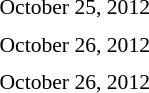<table style="font-size:90%">
<tr>
<td colspan=3>October 25, 2012</td>
</tr>
<tr>
<td width=150 align=right><strong></strong></td>
<td></td>
<td width=150></td>
</tr>
<tr>
<td colspan=3>October 26, 2012</td>
</tr>
<tr>
<td width=150 align=right><strong></strong></td>
<td></td>
<td width=150></td>
</tr>
<tr>
<td colspan=3>October 26, 2012</td>
</tr>
<tr>
<td width=150 align=right><strong></strong></td>
<td></td>
<td width=150></td>
</tr>
</table>
